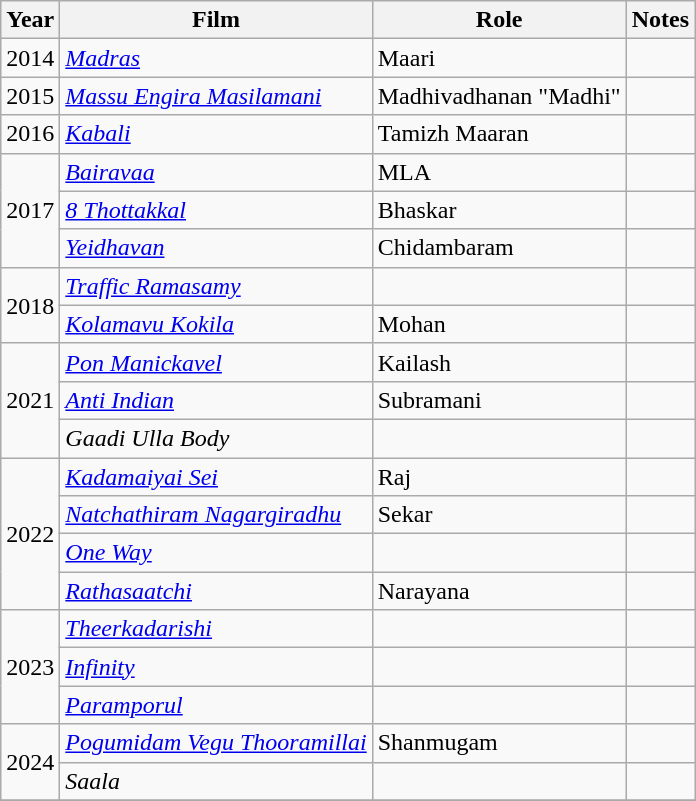<table class="wikitable sortable plainrowheaders">
<tr>
<th>Year</th>
<th>Film</th>
<th>Role</th>
<th>Notes</th>
</tr>
<tr>
<td>2014</td>
<td><em><a href='#'>Madras</a></em></td>
<td>Maari</td>
<td></td>
</tr>
<tr>
<td>2015</td>
<td><em><a href='#'>Massu Engira Masilamani</a></em></td>
<td>Madhivadhanan "Madhi"</td>
<td></td>
</tr>
<tr>
<td>2016</td>
<td><em><a href='#'>Kabali</a></em></td>
<td>Tamizh Maaran</td>
<td></td>
</tr>
<tr>
<td rowspan="3">2017</td>
<td><em><a href='#'>Bairavaa</a></em></td>
<td>MLA</td>
<td></td>
</tr>
<tr>
<td><em><a href='#'>8 Thottakkal</a></em></td>
<td>Bhaskar</td>
<td></td>
</tr>
<tr>
<td><em><a href='#'>Yeidhavan</a></em></td>
<td>Chidambaram</td>
<td></td>
</tr>
<tr>
<td rowspan="2">2018</td>
<td><em><a href='#'>Traffic Ramasamy</a></em></td>
<td></td>
<td></td>
</tr>
<tr>
<td><em><a href='#'>Kolamavu Kokila</a></em></td>
<td>Mohan</td>
<td></td>
</tr>
<tr>
<td rowspan="3">2021</td>
<td><em><a href='#'>Pon Manickavel</a></em></td>
<td>Kailash</td>
<td></td>
</tr>
<tr>
<td><em><a href='#'>Anti Indian</a></em></td>
<td>Subramani</td>
<td></td>
</tr>
<tr>
<td><em>Gaadi Ulla Body</em></td>
<td></td>
<td></td>
</tr>
<tr>
<td rowspan="4">2022</td>
<td><em><a href='#'>Kadamaiyai Sei</a></em></td>
<td>Raj</td>
<td></td>
</tr>
<tr>
<td><em><a href='#'>Natchathiram Nagargiradhu</a></em></td>
<td>Sekar</td>
<td></td>
</tr>
<tr>
<td><em><a href='#'>One Way</a></em></td>
<td></td>
<td></td>
</tr>
<tr>
<td><em><a href='#'>Rathasaatchi</a></em></td>
<td>Narayana</td>
<td></td>
</tr>
<tr>
<td rowspan="3">2023</td>
<td><em><a href='#'>Theerkadarishi</a></em></td>
<td></td>
<td></td>
</tr>
<tr>
<td><em><a href='#'>Infinity</a></em></td>
<td></td>
<td></td>
</tr>
<tr>
<td><em><a href='#'>Paramporul</a></em></td>
<td></td>
<td></td>
</tr>
<tr>
<td rowspan="2">2024</td>
<td><em><a href='#'>Pogumidam Vegu Thooramillai</a></em></td>
<td>Shanmugam</td>
<td></td>
</tr>
<tr>
<td><em>Saala</em></td>
<td></td>
<td></td>
</tr>
<tr>
</tr>
</table>
